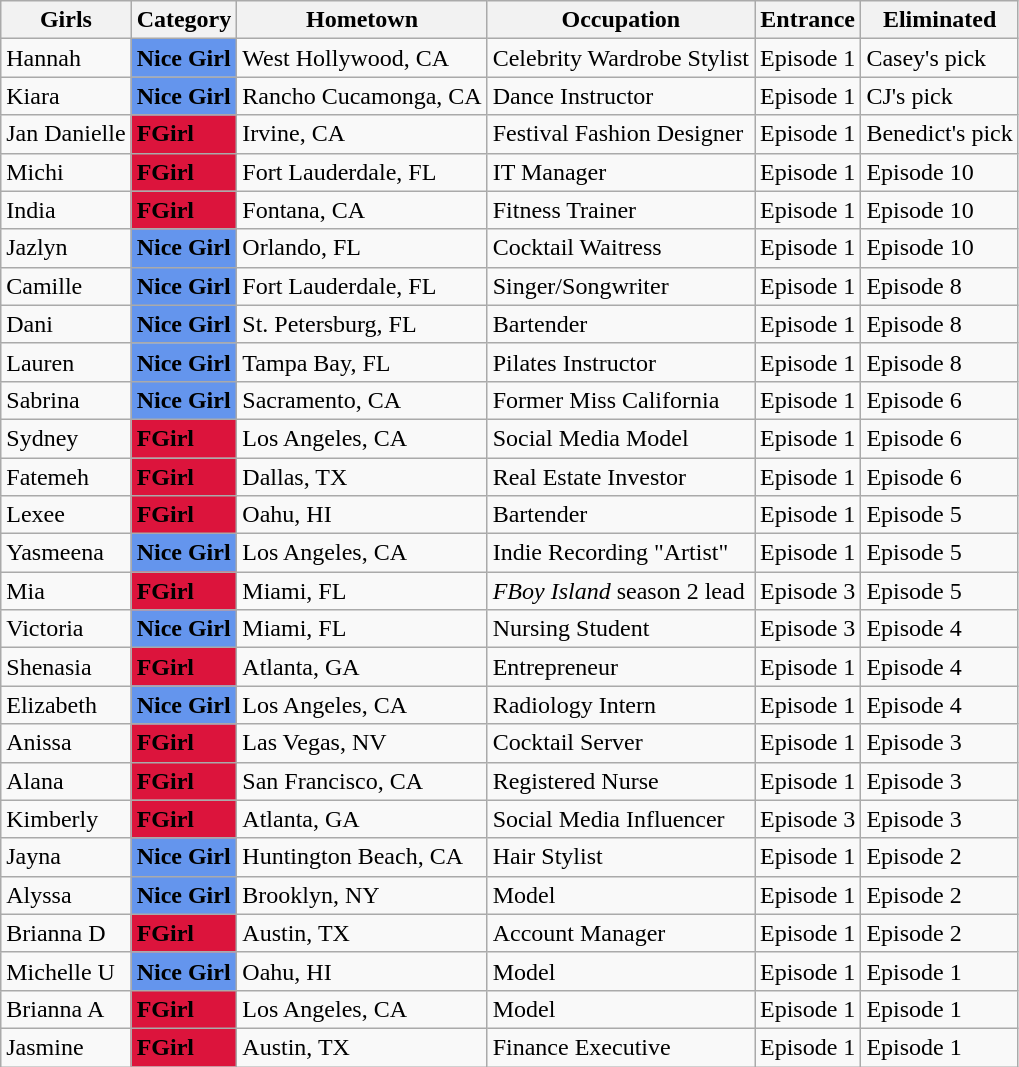<table class="wikitable sortable" style="font-size:100%; white-space:nowrap">
<tr>
<th>Girls</th>
<th>Category</th>
<th>Hometown</th>
<th>Occupation</th>
<th>Entrance</th>
<th>Eliminated</th>
</tr>
<tr>
<td>Hannah</td>
<td bgcolor="6495ED"><strong>Nice Girl</strong></td>
<td>West Hollywood, CA</td>
<td>Celebrity Wardrobe Stylist</td>
<td>Episode 1</td>
<td>Casey's pick</td>
</tr>
<tr>
<td>Kiara</td>
<td bgcolor="6495ED"><strong>Nice Girl</strong></td>
<td>Rancho Cucamonga, CA</td>
<td>Dance Instructor</td>
<td>Episode 1</td>
<td>CJ's pick</td>
</tr>
<tr>
<td>Jan Danielle</td>
<td bgcolor="crimson"><strong>FGirl</strong></td>
<td>Irvine, CA</td>
<td>Festival Fashion Designer</td>
<td>Episode 1</td>
<td>Benedict's pick</td>
</tr>
<tr>
<td>Michi</td>
<td bgcolor="crimson"><strong>FGirl</strong></td>
<td>Fort Lauderdale, FL</td>
<td>IT Manager</td>
<td>Episode 1</td>
<td>Episode 10</td>
</tr>
<tr>
<td>India</td>
<td bgcolor="crimson"><strong>FGirl</strong></td>
<td>Fontana, CA</td>
<td>Fitness Trainer</td>
<td>Episode 1</td>
<td>Episode 10</td>
</tr>
<tr>
<td>Jazlyn</td>
<td bgcolor="6495ED"><strong>Nice Girl</strong></td>
<td>Orlando, FL</td>
<td>Cocktail Waitress</td>
<td>Episode 1</td>
<td>Episode 10</td>
</tr>
<tr>
<td>Camille</td>
<td bgcolor="6495ED"><strong>Nice Girl</strong></td>
<td>Fort Lauderdale, FL</td>
<td>Singer/Songwriter</td>
<td>Episode 1</td>
<td>Episode 8</td>
</tr>
<tr>
<td>Dani</td>
<td bgcolor="6495ED"><strong>Nice Girl</strong></td>
<td>St. Petersburg, FL</td>
<td>Bartender</td>
<td>Episode 1</td>
<td>Episode 8</td>
</tr>
<tr>
<td>Lauren</td>
<td bgcolor="6495ED"><strong>Nice Girl</strong></td>
<td>Tampa Bay, FL</td>
<td>Pilates Instructor</td>
<td>Episode 1</td>
<td>Episode 8</td>
</tr>
<tr>
<td>Sabrina</td>
<td bgcolor="6495ED"><strong>Nice Girl</strong></td>
<td>Sacramento, CA</td>
<td>Former Miss California</td>
<td>Episode 1</td>
<td>Episode 6</td>
</tr>
<tr>
<td>Sydney</td>
<td bgcolor="crimson"><strong>FGirl</strong></td>
<td>Los Angeles, CA</td>
<td>Social Media Model</td>
<td>Episode 1</td>
<td>Episode 6</td>
</tr>
<tr>
<td>Fatemeh</td>
<td bgcolor="crimson"><strong>FGirl</strong></td>
<td>Dallas, TX</td>
<td>Real Estate Investor</td>
<td>Episode 1</td>
<td>Episode 6</td>
</tr>
<tr>
<td>Lexee</td>
<td bgcolor="crimson"><strong>FGirl</strong></td>
<td>Oahu, HI</td>
<td>Bartender</td>
<td>Episode 1</td>
<td>Episode 5</td>
</tr>
<tr>
<td>Yasmeena</td>
<td bgcolor="6495ED"><strong>Nice Girl</strong></td>
<td>Los Angeles, CA</td>
<td>Indie Recording "Artist"</td>
<td>Episode 1</td>
<td>Episode 5</td>
</tr>
<tr>
<td>Mia</td>
<td bgcolor="crimson"><strong>FGirl</strong></td>
<td>Miami, FL</td>
<td><em>FBoy Island</em> season 2 lead</td>
<td>Episode 3</td>
<td>Episode 5</td>
</tr>
<tr>
<td>Victoria</td>
<td bgcolor="6495ED"><strong>Nice Girl</strong></td>
<td>Miami, FL</td>
<td>Nursing Student</td>
<td>Episode 3</td>
<td>Episode 4</td>
</tr>
<tr>
<td>Shenasia</td>
<td bgcolor="crimson"><strong>FGirl</strong></td>
<td>Atlanta, GA</td>
<td>Entrepreneur</td>
<td>Episode 1</td>
<td>Episode 4</td>
</tr>
<tr>
<td>Elizabeth</td>
<td bgcolor="6495ED"><strong>Nice Girl</strong></td>
<td>Los Angeles, CA</td>
<td>Radiology Intern</td>
<td>Episode 1</td>
<td>Episode 4</td>
</tr>
<tr>
<td>Anissa</td>
<td bgcolor="crimson"><strong>FGirl</strong></td>
<td>Las Vegas, NV</td>
<td>Cocktail Server</td>
<td>Episode 1</td>
<td>Episode 3</td>
</tr>
<tr>
<td>Alana</td>
<td bgcolor="crimson"><strong>FGirl</strong></td>
<td>San Francisco, CA</td>
<td>Registered Nurse</td>
<td>Episode 1</td>
<td>Episode 3</td>
</tr>
<tr>
<td>Kimberly</td>
<td bgcolor="crimson"><strong>FGirl</strong></td>
<td>Atlanta, GA</td>
<td>Social Media Influencer</td>
<td>Episode 3</td>
<td>Episode 3</td>
</tr>
<tr>
<td>Jayna</td>
<td bgcolor="6495ED"><strong>Nice Girl</strong></td>
<td>Huntington Beach, CA</td>
<td>Hair Stylist</td>
<td>Episode 1</td>
<td>Episode 2</td>
</tr>
<tr>
<td>Alyssa</td>
<td bgcolor="6495ED"><strong>Nice Girl</strong></td>
<td>Brooklyn, NY</td>
<td>Model</td>
<td>Episode 1</td>
<td>Episode 2</td>
</tr>
<tr>
<td>Brianna D</td>
<td bgcolor="crimson"><strong>FGirl</strong></td>
<td>Austin, TX</td>
<td>Account Manager</td>
<td>Episode 1</td>
<td>Episode 2</td>
</tr>
<tr>
<td>Michelle U</td>
<td bgcolor="6495ED"><strong>Nice Girl</strong></td>
<td>Oahu, HI</td>
<td>Model</td>
<td>Episode 1</td>
<td>Episode 1</td>
</tr>
<tr>
<td>Brianna A</td>
<td bgcolor="crimson"><strong>FGirl</strong></td>
<td>Los Angeles, CA</td>
<td>Model</td>
<td>Episode 1</td>
<td>Episode 1</td>
</tr>
<tr>
<td>Jasmine</td>
<td bgcolor="crimson"><strong>FGirl</strong></td>
<td>Austin, TX</td>
<td>Finance Executive</td>
<td>Episode 1</td>
<td>Episode 1</td>
</tr>
</table>
